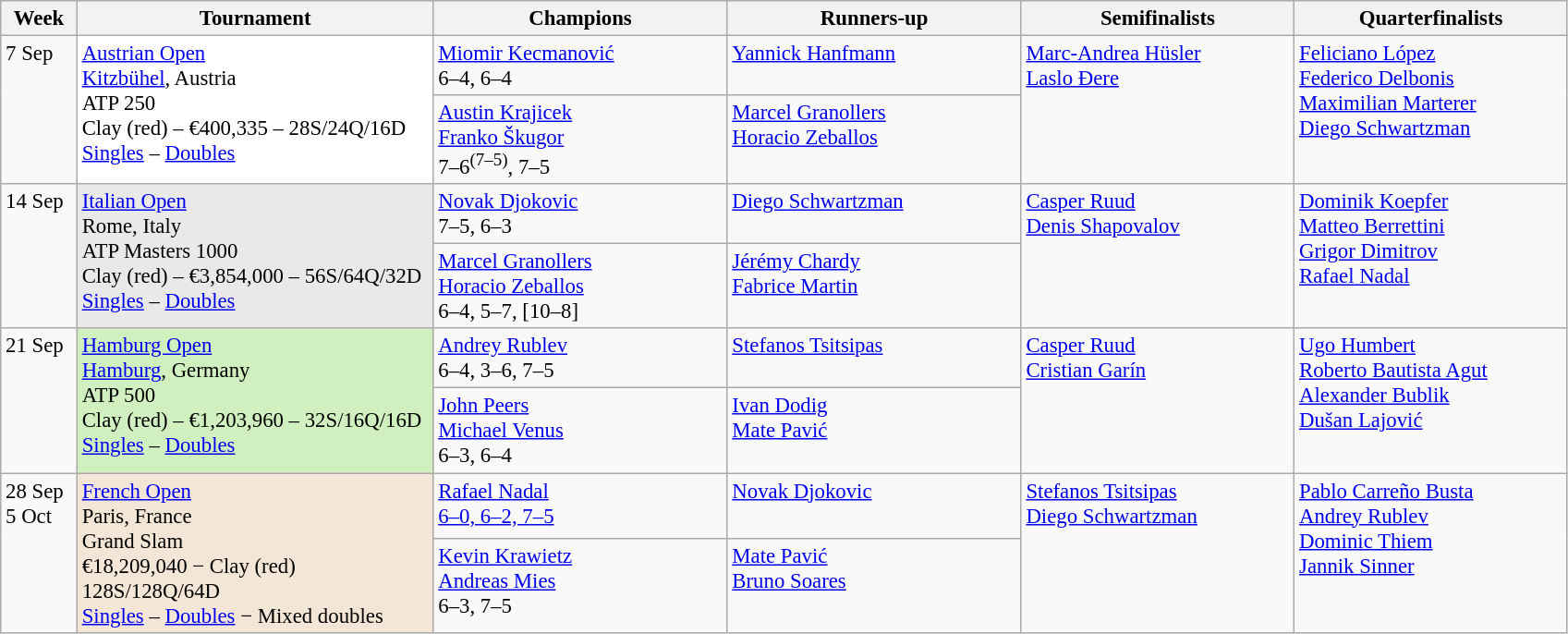<table class=wikitable style=font-size:95%>
<tr>
<th style="width:48px;">Week</th>
<th style="width:250px;">Tournament</th>
<th style="width:205px;">Champions</th>
<th style="width:205px;">Runners-up</th>
<th style="width:190px;">Semifinalists</th>
<th style="width:190px;">Quarterfinalists</th>
</tr>
<tr valign=top>
<td rowspan=2>7 Sep</td>
<td style="background:#fff;" rowspan="2"><a href='#'>Austrian Open</a><br> <a href='#'>Kitzbühel</a>, Austria<br>ATP 250<br>Clay (red) – €400,335 – 28S/24Q/16D<br><a href='#'>Singles</a> – <a href='#'>Doubles</a></td>
<td> <a href='#'>Miomir Kecmanović</a><br>6–4, 6–4</td>
<td> <a href='#'>Yannick Hanfmann</a></td>
<td rowspan=2> <a href='#'>Marc-Andrea Hüsler</a> <br> <a href='#'>Laslo Đere</a></td>
<td rowspan=2> <a href='#'>Feliciano López</a><br> <a href='#'>Federico Delbonis</a><br> <a href='#'>Maximilian Marterer</a><br>  <a href='#'>Diego Schwartzman</a></td>
</tr>
<tr valign=top>
<td> <a href='#'>Austin Krajicek</a> <br>  <a href='#'>Franko Škugor</a> <br> 7–6<sup>(7–5)</sup>, 7–5</td>
<td> <a href='#'>Marcel Granollers</a> <br>  <a href='#'>Horacio Zeballos</a></td>
</tr>
<tr valign=top>
<td rowspan=2>14 Sep</td>
<td style="background:#e9e9e9;" rowspan="2"><a href='#'>Italian Open</a><br> Rome, Italy<br>ATP Masters 1000<br>Clay (red) – €3,854,000 – 56S/64Q/32D<br><a href='#'>Singles</a> – <a href='#'>Doubles</a></td>
<td> <a href='#'>Novak Djokovic</a><br>7–5, 6–3</td>
<td> <a href='#'>Diego Schwartzman</a></td>
<td rowspan=2> <a href='#'>Casper Ruud</a> <br>  <a href='#'>Denis Shapovalov</a></td>
<td rowspan=2> <a href='#'>Dominik Koepfer</a> <br> <a href='#'>Matteo Berrettini</a><br>  <a href='#'>Grigor Dimitrov</a><br>  <a href='#'>Rafael Nadal</a></td>
</tr>
<tr valign=top>
<td> <a href='#'>Marcel Granollers</a> <br>  <a href='#'>Horacio Zeballos</a> <br> 6–4, 5–7, [10–8]</td>
<td> <a href='#'>Jérémy Chardy</a> <br>  <a href='#'>Fabrice Martin</a></td>
</tr>
<tr valign=top>
<td rowspan=2>21 Sep</td>
<td style="background:#d0f0c0;" rowspan=2><a href='#'>Hamburg Open</a><br> <a href='#'>Hamburg</a>, Germany<br>ATP 500<br>Clay (red) – €1,203,960 – 32S/16Q/16D<br><a href='#'>Singles</a> – <a href='#'>Doubles</a></td>
<td> <a href='#'>Andrey Rublev</a><br> 6–4, 3–6, 7–5</td>
<td> <a href='#'>Stefanos Tsitsipas</a></td>
<td rowspan=2> <a href='#'>Casper Ruud</a> <br>  <a href='#'>Cristian Garín</a></td>
<td rowspan=2> <a href='#'>Ugo Humbert</a> <br> <a href='#'>Roberto Bautista Agut</a> <br> <a href='#'>Alexander Bublik</a> <br>  <a href='#'>Dušan Lajović</a></td>
</tr>
<tr valign=top>
<td> <a href='#'>John Peers</a> <br>  <a href='#'>Michael Venus</a> <br> 6–3, 6–4</td>
<td> <a href='#'>Ivan Dodig</a> <br>  <a href='#'>Mate Pavić</a></td>
</tr>
<tr valign=top>
<td rowspan=2>28 Sep<br>5 Oct</td>
<td style="background:#f3e6d7;" rowspan=2><a href='#'>French Open</a><br> Paris, France<br>Grand Slam<br>€18,209,040 − Clay (red)<br>128S/128Q/64D<br><a href='#'>Singles</a> – <a href='#'>Doubles</a> − Mixed doubles</td>
<td> <a href='#'>Rafael Nadal</a> <br> <a href='#'>6–0, 6–2, 7–5</a></td>
<td> <a href='#'>Novak Djokovic</a></td>
<td rowspan=2> <a href='#'>Stefanos Tsitsipas</a> <br>  <a href='#'>Diego Schwartzman</a></td>
<td rowspan=2> <a href='#'>Pablo Carreño Busta</a> <br> <a href='#'>Andrey Rublev</a>  <br> <a href='#'>Dominic Thiem</a> <br>  <a href='#'>Jannik Sinner</a></td>
</tr>
<tr valign=top>
<td> <a href='#'>Kevin Krawietz</a> <br>  <a href='#'>Andreas Mies</a><br> 6–3, 7–5</td>
<td> <a href='#'>Mate Pavić</a> <br>  <a href='#'>Bruno Soares</a></td>
</tr>
</table>
